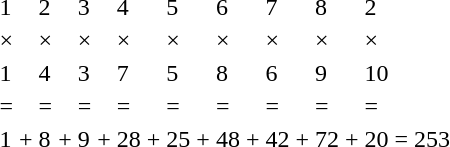<table>
<tr>
<td>1</td>
<td></td>
<td>2</td>
<td></td>
<td>3</td>
<td></td>
<td>4</td>
<td></td>
<td>5</td>
<td></td>
<td>6</td>
<td></td>
<td>7</td>
<td></td>
<td>8</td>
<td></td>
<td>2</td>
</tr>
<tr>
<td>×</td>
<td></td>
<td>×</td>
<td></td>
<td>×</td>
<td></td>
<td>×</td>
<td></td>
<td>×</td>
<td></td>
<td>×</td>
<td></td>
<td>×</td>
<td></td>
<td>×</td>
<td></td>
<td>×</td>
</tr>
<tr>
<td>1</td>
<td></td>
<td>4</td>
<td></td>
<td>3</td>
<td></td>
<td>7</td>
<td></td>
<td>5</td>
<td></td>
<td>8</td>
<td></td>
<td>6</td>
<td></td>
<td>9</td>
<td></td>
<td>10</td>
</tr>
<tr>
<td>=</td>
<td></td>
<td>=</td>
<td></td>
<td>=</td>
<td></td>
<td>=</td>
<td></td>
<td>=</td>
<td></td>
<td>=</td>
<td></td>
<td>=</td>
<td></td>
<td>=</td>
<td></td>
<td>=</td>
</tr>
<tr>
<td>1</td>
<td>+</td>
<td>8</td>
<td>+</td>
<td>9</td>
<td>+</td>
<td>28</td>
<td>+</td>
<td>25</td>
<td>+</td>
<td>48</td>
<td>+</td>
<td>42</td>
<td>+</td>
<td>72</td>
<td>+</td>
<td>20</td>
<td>=</td>
<td>253</td>
</tr>
</table>
